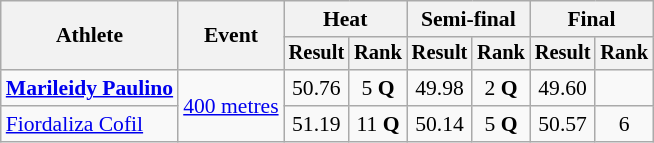<table class=wikitable style=font-size:90%>
<tr>
<th rowspan=2>Athlete</th>
<th rowspan=2>Event</th>
<th colspan=2>Heat</th>
<th colspan=2>Semi-final</th>
<th colspan=2>Final</th>
</tr>
<tr style=font-size:95%>
<th>Result</th>
<th>Rank</th>
<th>Result</th>
<th>Rank</th>
<th>Result</th>
<th>Rank</th>
</tr>
<tr align=center>
<td align=left><strong><a href='#'>Marileidy Paulino</a></strong></td>
<td align=left rowspan=2><a href='#'>400 metres</a></td>
<td>50.76</td>
<td>5 <strong>Q</strong></td>
<td>49.98</td>
<td>2 <strong>Q</strong></td>
<td>49.60</td>
<td></td>
</tr>
<tr align=center>
<td align=left><a href='#'>Fiordaliza Cofil</a></td>
<td>51.19</td>
<td>11 <strong>Q</strong></td>
<td>50.14 </td>
<td>5 <strong>Q</strong></td>
<td>50.57</td>
<td>6</td>
</tr>
</table>
